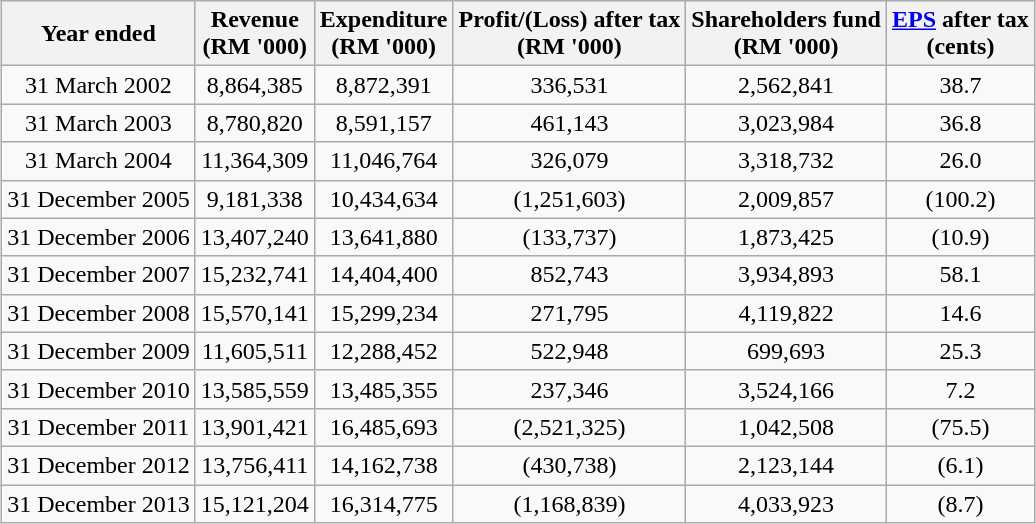<table class="wikitable sortable" style="margin-left: auto; margin-right: auto; text-align:center">
<tr>
<th>Year ended</th>
<th>Revenue<br>(RM '000)</th>
<th>Expenditure<br>(RM '000)</th>
<th>Profit/(Loss) after tax<br>(RM '000)</th>
<th>Shareholders fund<br>(RM '000)</th>
<th><a href='#'>EPS</a> after tax<br>(cents)</th>
</tr>
<tr>
<td>31 March 2002</td>
<td>8,864,385</td>
<td>8,872,391</td>
<td>336,531</td>
<td>2,562,841</td>
<td>38.7</td>
</tr>
<tr>
<td>31 March 2003</td>
<td>8,780,820</td>
<td>8,591,157</td>
<td>461,143</td>
<td>3,023,984</td>
<td>36.8</td>
</tr>
<tr>
<td>31 March 2004</td>
<td>11,364,309</td>
<td>11,046,764</td>
<td>326,079</td>
<td>3,318,732</td>
<td>26.0</td>
</tr>
<tr>
<td>31 December 2005</td>
<td>9,181,338</td>
<td>10,434,634</td>
<td>(1,251,603)</td>
<td>2,009,857</td>
<td>(100.2)</td>
</tr>
<tr>
<td>31 December 2006</td>
<td>13,407,240</td>
<td>13,641,880</td>
<td>(133,737)</td>
<td>1,873,425</td>
<td>(10.9)</td>
</tr>
<tr>
<td>31 December 2007</td>
<td>15,232,741</td>
<td>14,404,400</td>
<td>852,743</td>
<td>3,934,893</td>
<td>58.1</td>
</tr>
<tr>
<td>31 December 2008</td>
<td>15,570,141</td>
<td>15,299,234</td>
<td>271,795</td>
<td>4,119,822</td>
<td>14.6</td>
</tr>
<tr>
<td>31 December 2009</td>
<td>11,605,511</td>
<td>12,288,452</td>
<td>522,948</td>
<td>699,693</td>
<td>25.3</td>
</tr>
<tr>
<td>31 December 2010</td>
<td>13,585,559</td>
<td>13,485,355</td>
<td>237,346</td>
<td>3,524,166</td>
<td>7.2</td>
</tr>
<tr>
<td>31 December 2011</td>
<td>13,901,421</td>
<td>16,485,693</td>
<td>(2,521,325)</td>
<td>1,042,508</td>
<td>(75.5)</td>
</tr>
<tr>
<td>31 December 2012</td>
<td>13,756,411</td>
<td>14,162,738</td>
<td>(430,738)</td>
<td>2,123,144</td>
<td>(6.1)</td>
</tr>
<tr>
<td>31 December 2013</td>
<td>15,121,204</td>
<td>16,314,775</td>
<td>(1,168,839)</td>
<td>4,033,923</td>
<td>(8.7)</td>
</tr>
</table>
